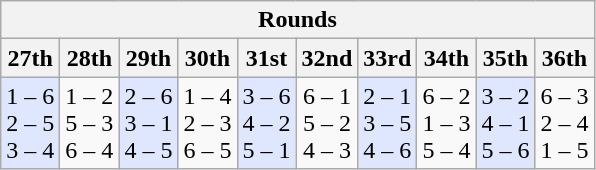<table class="wikitable">
<tr>
<th colspan=10>Rounds</th>
</tr>
<tr>
<th>27th</th>
<th>28th</th>
<th>29th</th>
<th>30th</th>
<th>31st</th>
<th>32nd</th>
<th>33rd</th>
<th>34th</th>
<th>35th</th>
<th>36th</th>
</tr>
<tr align=center>
<td bgcolor=#DFE7FF>1 – 6<br>2 – 5<br>3 – 4</td>
<td>1 – 2<br>5 – 3<br>6 – 4</td>
<td bgcolor=#DFE7FF>2 – 6<br>3 – 1<br>4 – 5</td>
<td>1 – 4<br>2 – 3<br>6 – 5</td>
<td bgcolor=#DFE7FF>3 – 6<br>4 – 2<br>5 – 1</td>
<td>6 – 1<br>5 – 2<br>4 – 3</td>
<td bgcolor=#DFE7FF>2 – 1<br>3 – 5<br>4 – 6</td>
<td>6 – 2<br>1 – 3<br>5 – 4</td>
<td bgcolor=#DFE7FF>3 – 2<br>4 – 1<br>5 – 6</td>
<td>6 – 3<br>2 – 4<br>1 – 5</td>
</tr>
</table>
